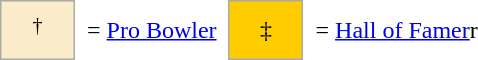<table border=0 cellspacing="0" cellpadding="8">
<tr>
<td style="background-color:#faecc8; border:1px solid #aaaaaa; width:2em;" align=center><sup>†</sup></td>
<td>= <a href='#'>Pro Bowler</a></td>
<td style="background-color:#FFCC00; border:1px solid #aaaaaa; width:2em; text-align:center;">‡</td>
<td>= <a href='#'>Hall of Famer</a>r</td>
</tr>
</table>
